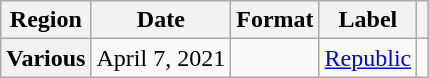<table class="wikitable plainrowheaders">
<tr>
<th scope="col">Region</th>
<th scope="col">Date</th>
<th scope="col">Format</th>
<th scope="col">Label</th>
<th scope="col"></th>
</tr>
<tr>
<th scope="row">Various</th>
<td>April 7, 2021</td>
<td></td>
<td><a href='#'>Republic</a></td>
<td align="center"></td>
</tr>
</table>
